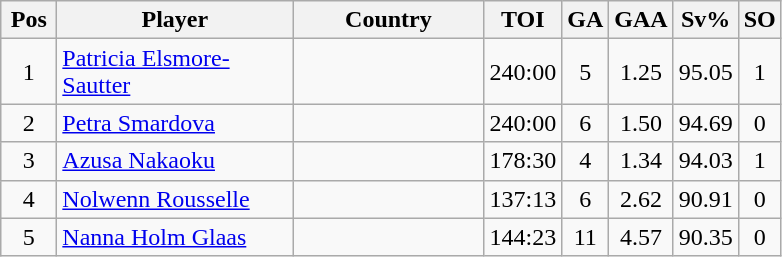<table class="wikitable sortable" style="text-align: center;">
<tr>
<th width=30>Pos</th>
<th width=150>Player</th>
<th width=120>Country</th>
<th width=20>TOI</th>
<th width=20>GA</th>
<th width=20>GAA</th>
<th width=20>Sv%</th>
<th width=20>SO</th>
</tr>
<tr>
<td>1</td>
<td align=left><a href='#'>Patricia Elsmore-Sautter</a></td>
<td align=left></td>
<td>240:00</td>
<td>5</td>
<td>1.25</td>
<td>95.05</td>
<td>1</td>
</tr>
<tr>
<td>2</td>
<td align=left><a href='#'>Petra Smardova</a></td>
<td align=left></td>
<td>240:00</td>
<td>6</td>
<td>1.50</td>
<td>94.69</td>
<td>0</td>
</tr>
<tr>
<td>3</td>
<td align=left><a href='#'>Azusa Nakaoku</a></td>
<td align=left></td>
<td>178:30</td>
<td>4</td>
<td>1.34</td>
<td>94.03</td>
<td>1</td>
</tr>
<tr>
<td>4</td>
<td align=left><a href='#'>Nolwenn Rousselle</a></td>
<td align=left></td>
<td>137:13</td>
<td>6</td>
<td>2.62</td>
<td>90.91</td>
<td>0</td>
</tr>
<tr>
<td>5</td>
<td align=left><a href='#'>Nanna Holm Glaas</a></td>
<td align=left></td>
<td>144:23</td>
<td>11</td>
<td>4.57</td>
<td>90.35</td>
<td>0</td>
</tr>
</table>
